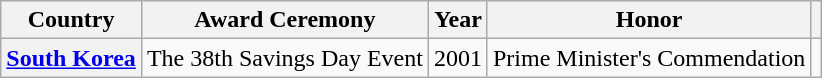<table class="wikitable plainrowheaders sortable">
<tr>
<th scope="col">Country</th>
<th>Award Ceremony</th>
<th scope="col">Year</th>
<th scope="col">Honor</th>
<th class="unsortable" scope="col"></th>
</tr>
<tr>
<th scope="row"><a href='#'>South Korea</a></th>
<td>The 38th Savings Day Event</td>
<td>2001</td>
<td>Prime Minister's Commendation</td>
<td></td>
</tr>
</table>
